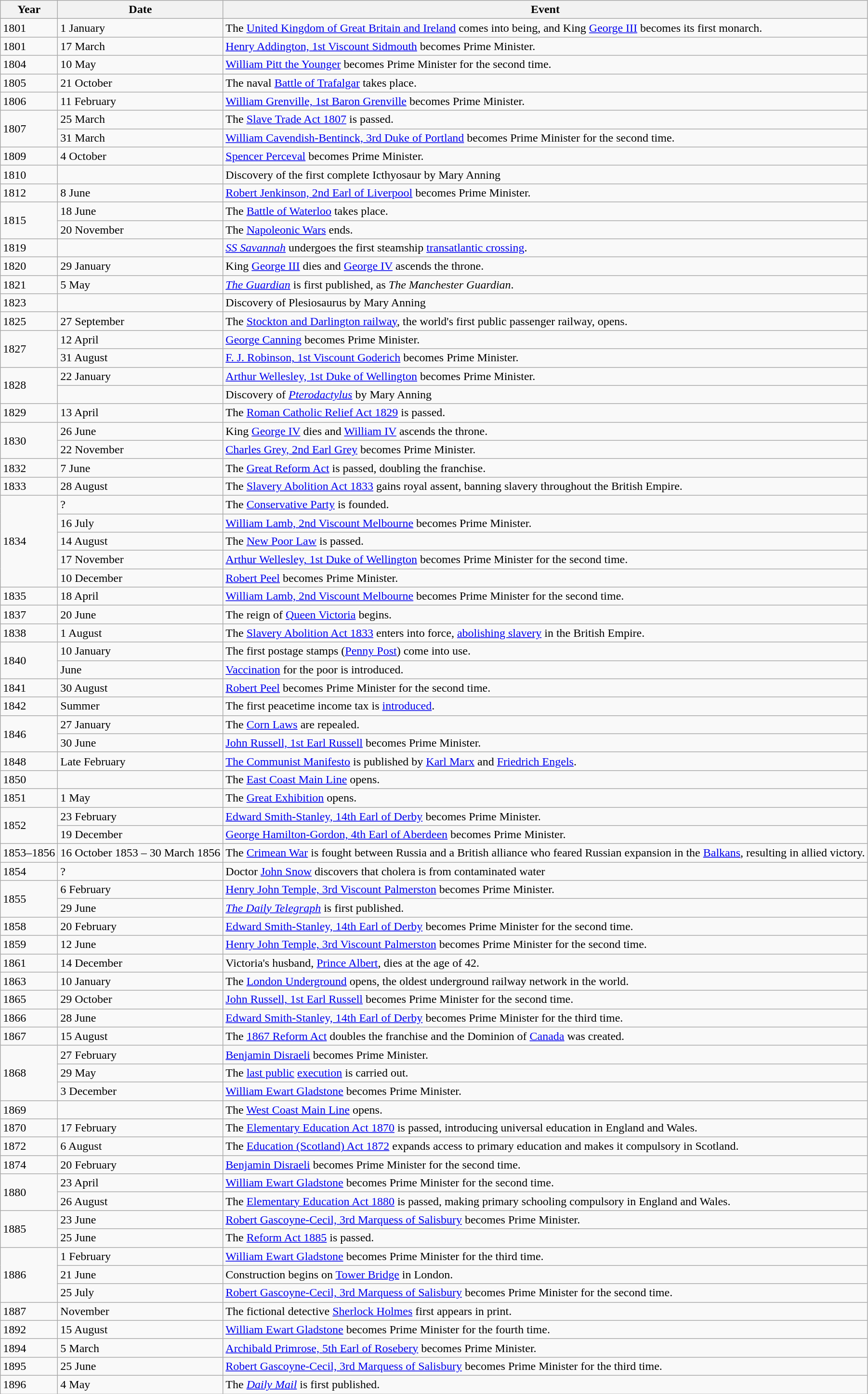<table class="wikitable">
<tr>
<th>Year</th>
<th>Date</th>
<th>Event</th>
</tr>
<tr>
<td>1801</td>
<td>1 January</td>
<td>The <a href='#'>United Kingdom of Great Britain and Ireland</a> comes into being, and King <a href='#'>George III</a> becomes its first monarch.</td>
</tr>
<tr>
<td>1801</td>
<td>17 March</td>
<td><a href='#'>Henry Addington, 1st Viscount Sidmouth</a> becomes Prime Minister.</td>
</tr>
<tr>
<td>1804</td>
<td>10 May</td>
<td><a href='#'>William Pitt the Younger</a> becomes Prime Minister for the second time.</td>
</tr>
<tr>
<td>1805</td>
<td>21 October</td>
<td>The naval <a href='#'>Battle of Trafalgar</a> takes place.</td>
</tr>
<tr>
<td>1806</td>
<td>11 February</td>
<td><a href='#'>William Grenville, 1st Baron Grenville</a> becomes Prime Minister.</td>
</tr>
<tr>
<td rowspan="2">1807</td>
<td>25 March</td>
<td>The <a href='#'>Slave Trade Act 1807</a> is passed.</td>
</tr>
<tr>
<td>31 March</td>
<td><a href='#'>William Cavendish-Bentinck, 3rd Duke of Portland</a> becomes Prime Minister for the second time.</td>
</tr>
<tr>
<td>1809</td>
<td>4 October</td>
<td><a href='#'>Spencer Perceval</a> becomes Prime Minister.</td>
</tr>
<tr>
<td>1810</td>
<td></td>
<td>Discovery of the first complete Icthyosaur by Mary Anning</td>
</tr>
<tr>
<td>1812</td>
<td>8 June</td>
<td><a href='#'>Robert Jenkinson, 2nd Earl of Liverpool</a> becomes Prime Minister.</td>
</tr>
<tr>
<td rowspan="2">1815</td>
<td>18 June</td>
<td>The <a href='#'>Battle of Waterloo</a> takes place.</td>
</tr>
<tr>
<td>20 November</td>
<td>The <a href='#'>Napoleonic Wars</a> ends.</td>
</tr>
<tr>
<td>1819</td>
<td></td>
<td><em><a href='#'>SS Savannah</a></em> undergoes the first steamship <a href='#'>transatlantic crossing</a>.</td>
</tr>
<tr>
<td>1820</td>
<td>29 January</td>
<td>King <a href='#'>George III</a> dies and <a href='#'>George IV</a> ascends the throne.</td>
</tr>
<tr>
<td>1821</td>
<td>5 May</td>
<td><em><a href='#'>The Guardian</a></em> is first published, as <em>The Manchester Guardian</em>.</td>
</tr>
<tr>
<td>1823</td>
<td></td>
<td>Discovery of Plesiosaurus by Mary Anning</td>
</tr>
<tr>
<td>1825</td>
<td>27 September</td>
<td>The <a href='#'>Stockton and Darlington railway</a>, the world's first public passenger railway, opens.</td>
</tr>
<tr>
<td rowspan="2">1827</td>
<td>12 April</td>
<td><a href='#'>George Canning</a> becomes Prime Minister.</td>
</tr>
<tr>
<td>31 August</td>
<td><a href='#'>F. J. Robinson, 1st Viscount Goderich</a> becomes Prime Minister.</td>
</tr>
<tr>
<td rowspan="2">1828</td>
<td>22 January</td>
<td><a href='#'>Arthur Wellesley, 1st Duke of Wellington</a> becomes Prime Minister.</td>
</tr>
<tr>
<td></td>
<td>Discovery of <em><a href='#'>Pterodactylus</a></em> by Mary Anning</td>
</tr>
<tr>
<td>1829</td>
<td>13 April</td>
<td>The <a href='#'>Roman Catholic Relief Act 1829</a> is passed.</td>
</tr>
<tr>
<td rowspan="2">1830</td>
<td>26 June</td>
<td>King <a href='#'>George IV</a> dies and <a href='#'>William IV</a> ascends the throne.</td>
</tr>
<tr>
<td>22 November</td>
<td><a href='#'>Charles Grey, 2nd Earl Grey</a> becomes Prime Minister.</td>
</tr>
<tr>
<td>1832</td>
<td>7 June</td>
<td>The <a href='#'>Great Reform Act</a> is passed, doubling the franchise.</td>
</tr>
<tr>
<td>1833</td>
<td>28 August</td>
<td>The <a href='#'>Slavery Abolition Act 1833</a> gains royal assent, banning slavery throughout the British Empire.</td>
</tr>
<tr>
<td rowspan="5">1834</td>
<td>?</td>
<td>The <a href='#'>Conservative Party</a> is founded.</td>
</tr>
<tr>
<td>16 July</td>
<td><a href='#'>William Lamb, 2nd Viscount Melbourne</a> becomes Prime Minister.</td>
</tr>
<tr>
<td>14 August</td>
<td>The <a href='#'>New Poor Law</a> is passed.</td>
</tr>
<tr>
<td>17 November</td>
<td><a href='#'>Arthur Wellesley, 1st Duke of Wellington</a> becomes Prime Minister for the second time.</td>
</tr>
<tr>
<td>10 December</td>
<td><a href='#'>Robert Peel</a> becomes Prime Minister.</td>
</tr>
<tr>
<td>1835</td>
<td>18 April</td>
<td><a href='#'>William Lamb, 2nd Viscount Melbourne</a> becomes Prime Minister for the second time.</td>
</tr>
<tr>
<td>1837</td>
<td>20 June</td>
<td>The reign of <a href='#'>Queen Victoria</a> begins.</td>
</tr>
<tr>
<td>1838</td>
<td>1 August</td>
<td>The <a href='#'>Slavery Abolition Act 1833</a> enters into force, <a href='#'>abolishing slavery</a> in the British Empire.</td>
</tr>
<tr>
<td rowspan="2">1840</td>
<td>10 January</td>
<td>The first postage stamps (<a href='#'>Penny Post</a>) come into use.</td>
</tr>
<tr>
<td>June</td>
<td><a href='#'>Vaccination</a> for the poor is introduced.</td>
</tr>
<tr>
<td>1841</td>
<td>30 August</td>
<td><a href='#'>Robert Peel</a> becomes Prime Minister for the second time.</td>
</tr>
<tr>
<td>1842</td>
<td>Summer</td>
<td>The first peacetime income tax is <a href='#'>introduced</a>.</td>
</tr>
<tr>
<td rowspan="2">1846</td>
<td>27 January</td>
<td>The <a href='#'>Corn Laws</a> are repealed.</td>
</tr>
<tr>
<td>30 June</td>
<td><a href='#'>John Russell, 1st Earl Russell</a> becomes Prime Minister.</td>
</tr>
<tr>
<td>1848</td>
<td>Late February</td>
<td><a href='#'>The Communist Manifesto</a> is published by <a href='#'>Karl Marx</a> and <a href='#'>Friedrich Engels</a>.</td>
</tr>
<tr>
<td>1850</td>
<td></td>
<td>The <a href='#'>East Coast Main Line</a> opens.</td>
</tr>
<tr>
<td>1851</td>
<td>1 May</td>
<td>The <a href='#'>Great Exhibition</a> opens.</td>
</tr>
<tr>
<td rowspan="2">1852</td>
<td>23 February</td>
<td><a href='#'>Edward Smith-Stanley, 14th Earl of Derby</a> becomes Prime Minister.</td>
</tr>
<tr>
<td>19 December</td>
<td><a href='#'>George Hamilton-Gordon, 4th Earl of Aberdeen</a> becomes Prime Minister.</td>
</tr>
<tr>
<td>1853–1856</td>
<td>16 October 1853 – 30 March 1856</td>
<td>The <a href='#'>Crimean War</a> is fought between Russia and a British alliance who feared Russian expansion in the <a href='#'>Balkans</a>, resulting in allied victory.</td>
</tr>
<tr>
<td>1854</td>
<td>?</td>
<td>Doctor <a href='#'>John Snow</a> discovers that cholera is from contaminated water</td>
</tr>
<tr>
<td rowspan="2">1855</td>
<td>6 February</td>
<td><a href='#'>Henry John Temple, 3rd Viscount Palmerston</a> becomes Prime Minister.</td>
</tr>
<tr>
<td>29 June</td>
<td><em><a href='#'>The Daily Telegraph</a></em> is first published.</td>
</tr>
<tr>
<td>1858</td>
<td>20 February</td>
<td><a href='#'>Edward Smith-Stanley, 14th Earl of Derby</a> becomes Prime Minister for the second time.</td>
</tr>
<tr>
<td>1859</td>
<td>12 June</td>
<td><a href='#'>Henry John Temple, 3rd Viscount Palmerston</a> becomes Prime Minister for the second time.</td>
</tr>
<tr>
<td>1861</td>
<td>14 December</td>
<td>Victoria's husband, <a href='#'>Prince Albert</a>, dies at the age of 42.</td>
</tr>
<tr>
<td>1863</td>
<td>10 January</td>
<td>The <a href='#'>London Underground</a> opens, the oldest underground railway network in the world.</td>
</tr>
<tr>
<td>1865</td>
<td>29 October</td>
<td><a href='#'>John Russell, 1st Earl Russell</a> becomes Prime Minister for the second time.</td>
</tr>
<tr>
<td>1866</td>
<td>28 June</td>
<td><a href='#'>Edward Smith-Stanley, 14th Earl of Derby</a> becomes Prime Minister for the third time.</td>
</tr>
<tr>
<td>1867</td>
<td>15 August</td>
<td>The <a href='#'>1867 Reform Act</a> doubles the franchise and the Dominion of <a href='#'>Canada</a> was created.</td>
</tr>
<tr>
<td rowspan="3">1868</td>
<td>27 February</td>
<td><a href='#'>Benjamin Disraeli</a> becomes Prime Minister.</td>
</tr>
<tr>
<td>29 May</td>
<td>The <a href='#'>last public</a> <a href='#'>execution</a> is carried out.</td>
</tr>
<tr>
<td>3 December</td>
<td><a href='#'>William Ewart Gladstone</a> becomes Prime Minister.</td>
</tr>
<tr>
<td>1869</td>
<td></td>
<td>The <a href='#'>West Coast Main Line</a> opens.</td>
</tr>
<tr>
<td>1870</td>
<td>17 February</td>
<td>The <a href='#'>Elementary Education Act 1870</a> is passed, introducing universal education in England and Wales.</td>
</tr>
<tr>
<td>1872</td>
<td>6 August</td>
<td>The <a href='#'>Education (Scotland) Act 1872</a> expands access to primary education and makes it compulsory in Scotland.</td>
</tr>
<tr>
<td>1874</td>
<td>20 February</td>
<td><a href='#'>Benjamin Disraeli</a> becomes Prime Minister for the second time.</td>
</tr>
<tr>
<td rowspan="2">1880</td>
<td>23 April</td>
<td><a href='#'>William Ewart Gladstone</a> becomes Prime Minister for the second time.</td>
</tr>
<tr>
<td>26 August</td>
<td>The <a href='#'>Elementary Education Act 1880</a> is passed, making primary schooling compulsory in England and Wales.</td>
</tr>
<tr>
<td rowspan="2">1885</td>
<td>23 June</td>
<td><a href='#'>Robert Gascoyne-Cecil, 3rd Marquess of Salisbury</a> becomes Prime Minister.</td>
</tr>
<tr>
<td>25 June</td>
<td>The <a href='#'>Reform Act 1885</a> is passed.</td>
</tr>
<tr>
<td rowspan="3">1886</td>
<td>1 February</td>
<td><a href='#'>William Ewart Gladstone</a> becomes Prime Minister for the third time.</td>
</tr>
<tr>
<td>21 June</td>
<td>Construction begins on <a href='#'>Tower Bridge</a> in London.</td>
</tr>
<tr>
<td>25 July</td>
<td><a href='#'>Robert Gascoyne-Cecil, 3rd Marquess of Salisbury</a> becomes Prime Minister for the second time.</td>
</tr>
<tr>
<td>1887</td>
<td>November</td>
<td>The fictional detective <a href='#'>Sherlock Holmes</a> first appears in print.</td>
</tr>
<tr>
<td>1892</td>
<td>15 August</td>
<td><a href='#'>William Ewart Gladstone</a> becomes Prime Minister for the fourth time.</td>
</tr>
<tr>
<td>1894</td>
<td>5 March</td>
<td><a href='#'>Archibald Primrose, 5th Earl of Rosebery</a> becomes Prime Minister.</td>
</tr>
<tr>
<td>1895</td>
<td>25 June</td>
<td><a href='#'>Robert Gascoyne-Cecil, 3rd Marquess of Salisbury</a> becomes Prime Minister for the third time.</td>
</tr>
<tr>
<td>1896</td>
<td>4 May</td>
<td>The <em><a href='#'>Daily Mail</a></em> is first published.</td>
</tr>
</table>
